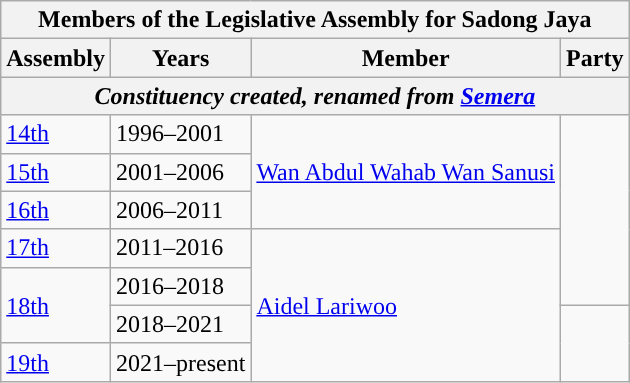<table class=wikitable>
<tr>
<th colspan=5>Members of the Legislative Assembly for Sadong Jaya</th>
</tr>
<tr>
<th>Assembly</th>
<th>Years</th>
<th>Member</th>
<th>Party</th>
</tr>
<tr>
<th colspan=4 align=center><em>Constituency created, renamed from <a href='#'>Semera</a></em></th>
</tr>
<tr>
<td><a href='#'>14th</a></td>
<td>1996–2001</td>
<td rowspan=3><a href='#'>Wan Abdul Wahab Wan Sanusi</a></td>
<td rowspan=5></td>
</tr>
<tr>
<td><a href='#'>15th</a></td>
<td>2001–2006</td>
</tr>
<tr>
<td><a href='#'>16th</a></td>
<td>2006–2011</td>
</tr>
<tr>
<td><a href='#'>17th</a></td>
<td>2011–2016</td>
<td rowspan="4"><a href='#'>Aidel Lariwoo</a></td>
</tr>
<tr>
<td rowspan="2"><a href='#'>18th</a></td>
<td>2016–2018</td>
</tr>
<tr>
<td>2018–2021</td>
<td rowspan="2"></td>
</tr>
<tr>
<td><a href='#'>19th</a></td>
<td>2021–present</td>
</tr>
</table>
